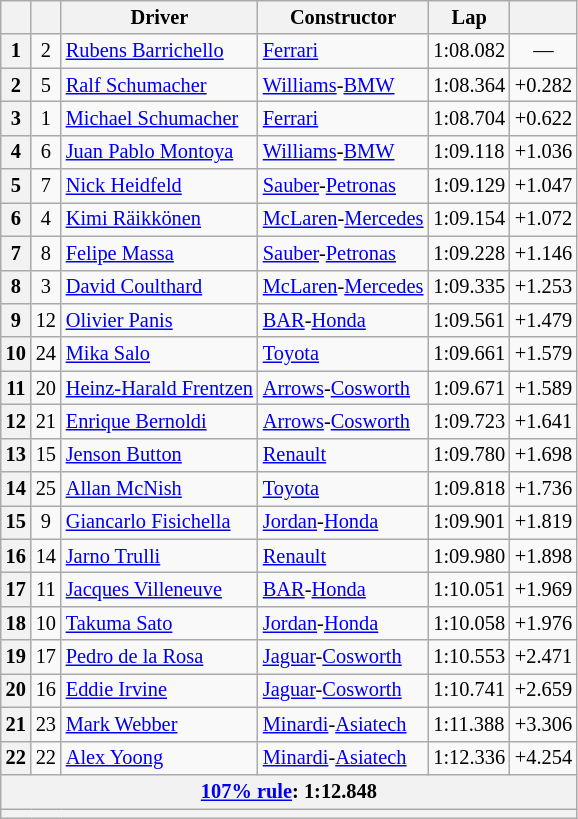<table class="wikitable  sortable" style="font-size:85%;">
<tr>
<th scope="col"></th>
<th scope="col"></th>
<th scope="col">Driver</th>
<th scope="col">Constructor</th>
<th scope="col">Lap</th>
<th scope="col"></th>
</tr>
<tr>
<th scope="row">1</th>
<td align="center">2</td>
<td data-sort-value="BAR"> <a href='#'>Rubens Barrichello</a></td>
<td><a href='#'>Ferrari</a></td>
<td>1:08.082</td>
<td align="center">—</td>
</tr>
<tr>
<th scope="row">2</th>
<td align="center">5</td>
<td data-sort-value="SCHR"> <a href='#'>Ralf Schumacher</a></td>
<td><a href='#'>Williams</a>-<a href='#'>BMW</a></td>
<td>1:08.364</td>
<td>+0.282</td>
</tr>
<tr>
<th scope="row">3</th>
<td align="center">1</td>
<td data-sort-value="SCHM"> <a href='#'>Michael Schumacher</a></td>
<td><a href='#'>Ferrari</a></td>
<td>1:08.704</td>
<td>+0.622</td>
</tr>
<tr>
<th scope="row">4</th>
<td align="center">6</td>
<td data-sort-value="MON"> <a href='#'>Juan Pablo Montoya</a></td>
<td><a href='#'>Williams</a>-<a href='#'>BMW</a></td>
<td>1:09.118</td>
<td>+1.036</td>
</tr>
<tr>
<th scope="row">5</th>
<td align="center">7</td>
<td data-sort-value="HEI"> <a href='#'>Nick Heidfeld</a></td>
<td><a href='#'>Sauber</a>-<a href='#'>Petronas</a></td>
<td>1:09.129</td>
<td>+1.047</td>
</tr>
<tr>
<th scope="row">6</th>
<td align="center">4</td>
<td data-sort-value="RAI"> <a href='#'>Kimi Räikkönen</a></td>
<td><a href='#'>McLaren</a>-<a href='#'>Mercedes</a></td>
<td>1:09.154</td>
<td>+1.072</td>
</tr>
<tr>
<th scope="row">7</th>
<td align="center">8</td>
<td data-sort-value="MAS"> <a href='#'>Felipe Massa</a></td>
<td><a href='#'>Sauber</a>-<a href='#'>Petronas</a></td>
<td>1:09.228</td>
<td>+1.146</td>
</tr>
<tr>
<th scope="row">8</th>
<td align="center">3</td>
<td data-sort-value="COU"> <a href='#'>David Coulthard</a></td>
<td><a href='#'>McLaren</a>-<a href='#'>Mercedes</a></td>
<td>1:09.335</td>
<td>+1.253</td>
</tr>
<tr>
<th scope="row">9</th>
<td align="center">12</td>
<td data-sort-value="PAN"> <a href='#'>Olivier Panis</a></td>
<td><a href='#'>BAR</a>-<a href='#'>Honda</a></td>
<td>1:09.561</td>
<td>+1.479</td>
</tr>
<tr>
<th scope="row">10</th>
<td align="center">24</td>
<td data-sort-value="SAL"> <a href='#'>Mika Salo</a></td>
<td><a href='#'>Toyota</a></td>
<td>1:09.661</td>
<td>+1.579</td>
</tr>
<tr>
<th scope="row">11</th>
<td align="center">20</td>
<td data-sort-value="FRE"> <a href='#'>Heinz-Harald Frentzen</a></td>
<td><a href='#'>Arrows</a>-<a href='#'>Cosworth</a></td>
<td>1:09.671</td>
<td>+1.589</td>
</tr>
<tr>
<th scope="row">12</th>
<td align="center">21</td>
<td data-sort-value="BER"> <a href='#'>Enrique Bernoldi</a></td>
<td><a href='#'>Arrows</a>-<a href='#'>Cosworth</a></td>
<td>1:09.723</td>
<td>+1.641</td>
</tr>
<tr>
<th scope="row">13</th>
<td align="center">15</td>
<td data-sort-value="BUT"> <a href='#'>Jenson Button</a></td>
<td><a href='#'>Renault</a></td>
<td>1:09.780</td>
<td>+1.698</td>
</tr>
<tr>
<th scope="row">14</th>
<td align="center">25</td>
<td data-sort-value="MCN"> <a href='#'>Allan McNish</a></td>
<td><a href='#'>Toyota</a></td>
<td>1:09.818</td>
<td>+1.736</td>
</tr>
<tr>
<th scope="row">15</th>
<td align="center">9</td>
<td data-sort-value="FIS"> <a href='#'>Giancarlo Fisichella</a></td>
<td><a href='#'>Jordan</a>-<a href='#'>Honda</a></td>
<td>1:09.901</td>
<td>+1.819</td>
</tr>
<tr>
<th scope="row">16</th>
<td align="center">14</td>
<td data-sort-value="TRU"> <a href='#'>Jarno Trulli</a></td>
<td><a href='#'>Renault</a></td>
<td>1:09.980</td>
<td>+1.898</td>
</tr>
<tr>
<th scope="row">17</th>
<td align="center">11</td>
<td data-sort-value="VIL"> <a href='#'>Jacques Villeneuve</a></td>
<td><a href='#'>BAR</a>-<a href='#'>Honda</a></td>
<td>1:10.051</td>
<td>+1.969</td>
</tr>
<tr>
<th scope="row">18</th>
<td align="center">10</td>
<td data-sort-value="SAT"> <a href='#'>Takuma Sato</a></td>
<td><a href='#'>Jordan</a>-<a href='#'>Honda</a></td>
<td>1:10.058</td>
<td>+1.976</td>
</tr>
<tr>
<th scope="row">19</th>
<td align="center">17</td>
<td data-sort-value="DLR"> <a href='#'>Pedro de la Rosa</a></td>
<td><a href='#'>Jaguar</a>-<a href='#'>Cosworth</a></td>
<td>1:10.553</td>
<td>+2.471</td>
</tr>
<tr>
<th scope="row">20</th>
<td align="center">16</td>
<td data-sort-value="IRV"> <a href='#'>Eddie Irvine</a></td>
<td><a href='#'>Jaguar</a>-<a href='#'>Cosworth</a></td>
<td>1:10.741</td>
<td>+2.659</td>
</tr>
<tr>
<th scope="row">21</th>
<td align="center">23</td>
<td data-sort-value="WEB"> <a href='#'>Mark Webber</a></td>
<td><a href='#'>Minardi</a>-<a href='#'>Asiatech</a></td>
<td>1:11.388</td>
<td>+3.306</td>
</tr>
<tr>
<th scope="row">22</th>
<td align="center">22</td>
<td data-sort-value="YOO"> <a href='#'>Alex Yoong</a></td>
<td><a href='#'>Minardi</a>-<a href='#'>Asiatech</a></td>
<td>1:12.336</td>
<td>+4.254</td>
</tr>
<tr class="sortbottom">
<th colspan="6"><a href='#'>107% rule</a>: 1:12.848</th>
</tr>
<tr class="sortbottom">
<th colspan="6"></th>
</tr>
</table>
